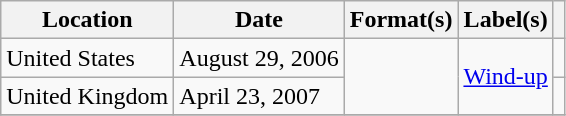<table class="wikitable plainrowheaders">
<tr>
<th scope="col">Location</th>
<th scope="col">Date</th>
<th scope="col">Format(s)</th>
<th scope="col">Label(s)</th>
<th scope="col"></th>
</tr>
<tr>
<td>United States</td>
<td>August 29, 2006</td>
<td rowspan="2"></td>
<td rowspan="2"><a href='#'>Wind-up</a></td>
<td></td>
</tr>
<tr>
<td>United Kingdom</td>
<td>April 23, 2007</td>
<td></td>
</tr>
<tr>
</tr>
</table>
